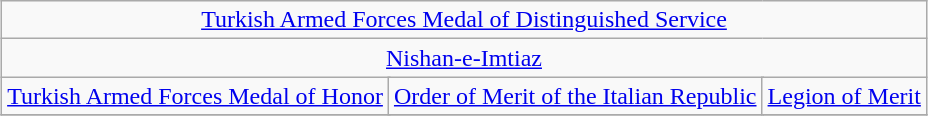<table class="wikitable" style="margin:1em auto; text-align:center;">
<tr>
<td colspan="6"><a href='#'>Turkish Armed Forces Medal of Distinguished Service</a></td>
</tr>
<tr>
<td colspan="6"><a href='#'>Nishan-e-Imtiaz</a></td>
</tr>
<tr>
<td colspan="2"><a href='#'>Turkish Armed Forces Medal of Honor</a></td>
<td colspan="2"><a href='#'>Order of Merit of the Italian Republic</a></td>
<td colspan="2"><a href='#'>Legion of Merit</a></td>
</tr>
<tr>
</tr>
</table>
